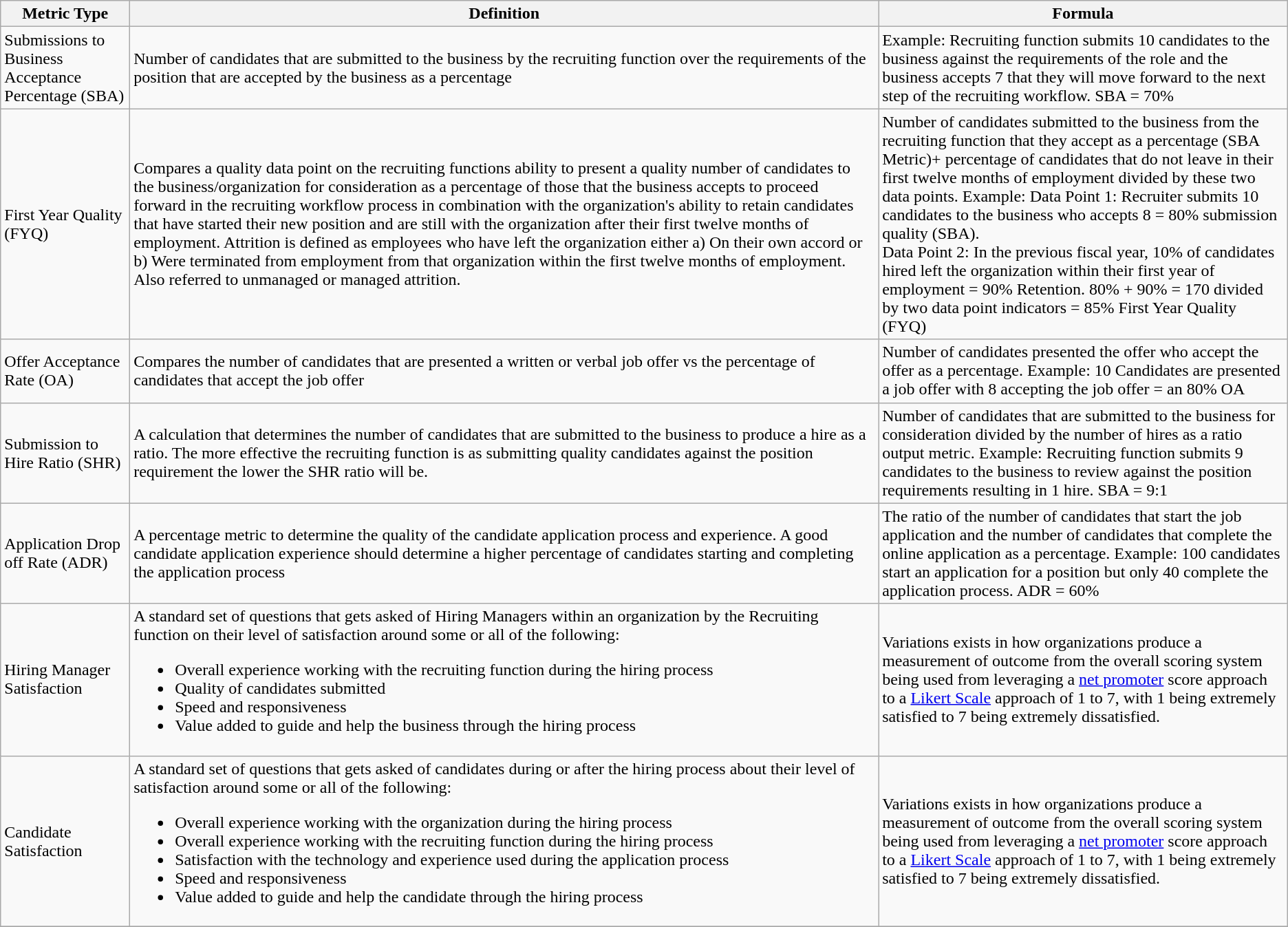<table class="wikitable">
<tr>
<th>Metric Type</th>
<th>Definition</th>
<th>Formula</th>
</tr>
<tr>
<td>Submissions to Business Acceptance Percentage (SBA)</td>
<td>Number of candidates that are submitted to the business by the recruiting function over the requirements of the position that are accepted by the business as a percentage</td>
<td>Example: Recruiting function submits 10 candidates to the business against the requirements of the role and the business accepts 7 that they will move forward to the next step of the recruiting workflow. SBA = 70%</td>
</tr>
<tr>
<td>First Year Quality (FYQ)</td>
<td>Compares a quality data point on the recruiting functions ability to present a quality number of candidates to the business/organization for consideration as a percentage of those that the business accepts to proceed forward in the recruiting workflow process in combination with the organization's ability to retain candidates that have started their new position and are still with the organization after their first twelve months of employment. Attrition is defined as employees who have left the organization either a) On their own accord or b) Were terminated from employment from that organization within the first twelve months of employment. Also referred to unmanaged or managed attrition.</td>
<td>Number of candidates submitted to the business from the recruiting function that they accept as a percentage (SBA Metric)+ percentage of candidates that do not leave in their first twelve months of employment divided by these two data points. Example: Data Point 1: Recruiter submits 10 candidates to the business who accepts 8 = 80% submission quality (SBA).<br>Data Point 2: In the previous fiscal year, 10% of candidates hired left the organization within their first year of employment = 90% Retention.
80% + 90% = 170 divided by two data point indicators = 85% First Year Quality (FYQ)</td>
</tr>
<tr>
<td>Offer Acceptance Rate (OA)</td>
<td>Compares the number of candidates that are presented a written or verbal job offer vs the percentage of candidates that accept the job offer</td>
<td>Number of candidates presented the offer who accept the offer as a percentage. Example: 10 Candidates are presented a job offer with 8 accepting the job offer = an 80% OA</td>
</tr>
<tr>
<td>Submission to Hire Ratio (SHR)</td>
<td>A calculation that determines the number of candidates that are submitted to the business to produce a hire as a ratio. The more effective the recruiting function is as submitting quality candidates against the position requirement the lower the SHR ratio will be.</td>
<td>Number of candidates that are submitted to the business for consideration divided by the number of hires as a ratio output metric. Example: Recruiting function submits 9 candidates to the business to review against the position requirements resulting in 1 hire. SBA = 9:1</td>
</tr>
<tr>
<td>Application Drop off Rate (ADR)</td>
<td>A percentage metric to determine the quality of the candidate application process and experience. A good candidate application experience should determine a higher percentage of candidates starting and completing the application process</td>
<td>The ratio of the number of candidates that start the job application and the number of candidates that complete the online application as a percentage. Example: 100 candidates start an application for a position but only 40 complete the application process. ADR = 60%</td>
</tr>
<tr>
<td>Hiring Manager Satisfaction</td>
<td>A standard set of questions that gets asked of Hiring Managers within an organization by the Recruiting function on their level of satisfaction around some or all of the following:<br><ul><li>Overall experience working with the recruiting function during the hiring process</li><li>Quality of candidates submitted</li><li>Speed and responsiveness</li><li>Value added to guide and help the business through the hiring process</li></ul></td>
<td>Variations exists in how organizations produce a measurement of outcome from the overall scoring system being used from leveraging a <a href='#'>net promoter</a> score approach to a <a href='#'>Likert Scale</a> approach of 1 to 7, with 1 being extremely satisfied to 7 being extremely dissatisfied.</td>
</tr>
<tr>
<td>Candidate Satisfaction</td>
<td>A standard set of questions that gets asked of candidates during or after the hiring process about their level of satisfaction around some or all of the following:<br><ul><li>Overall experience working with the organization during the hiring process</li><li>Overall experience working with the recruiting function during the hiring process</li><li>Satisfaction with the technology and experience used during the application process</li><li>Speed and responsiveness</li><li>Value added to guide and help the candidate through the hiring process</li></ul></td>
<td>Variations exists in how organizations produce a measurement of outcome from the overall scoring system being used from leveraging a <a href='#'>net promoter</a> score approach to a <a href='#'>Likert Scale</a> approach of 1 to 7, with 1 being extremely satisfied to 7 being extremely dissatisfied.</td>
</tr>
<tr>
</tr>
</table>
